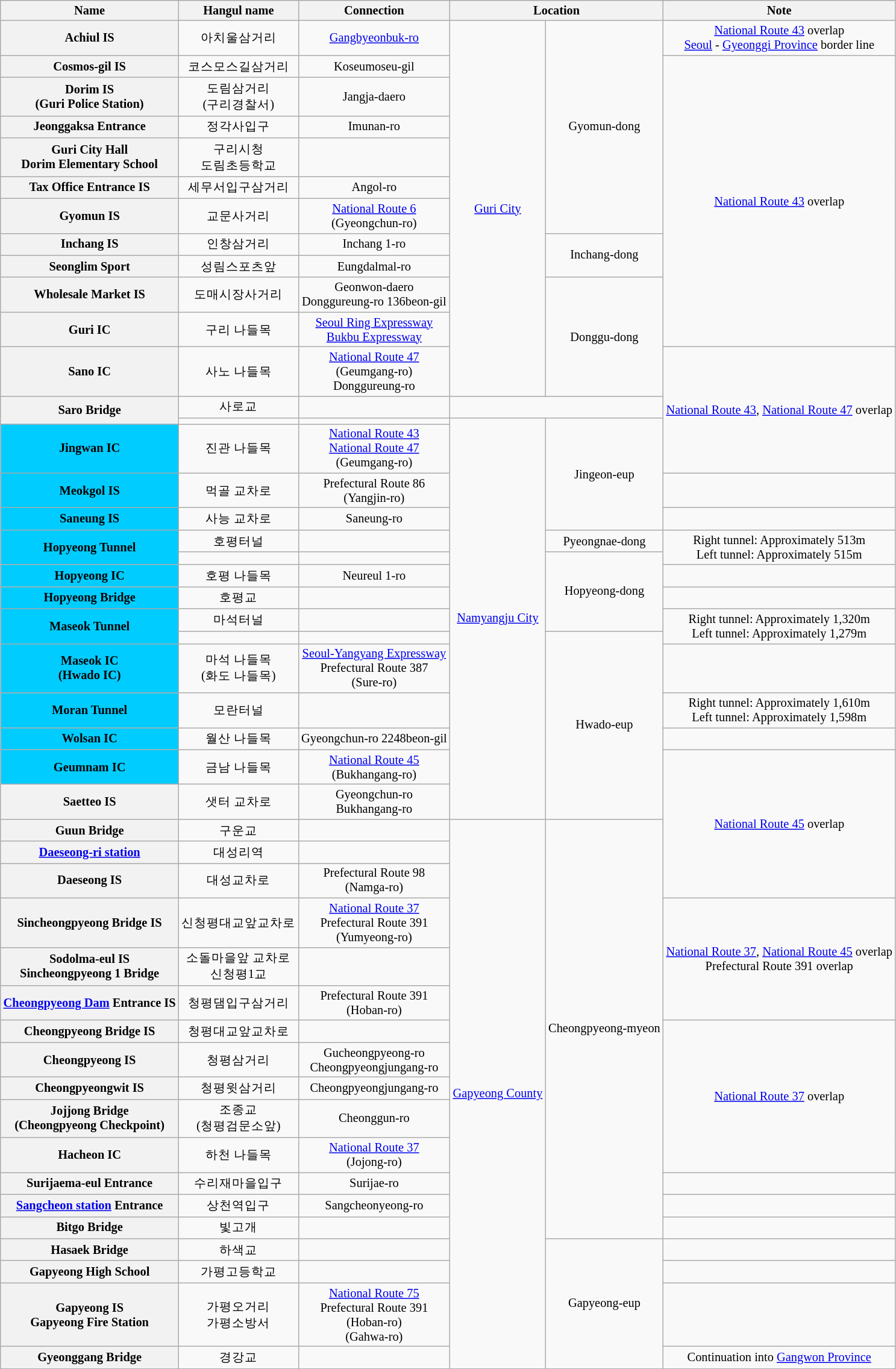<table class="wikitable" style="font-size: 85%; text-align: center;">
<tr>
<th>Name </th>
<th>Hangul name</th>
<th>Connection</th>
<th colspan="2">Location</th>
<th>Note</th>
</tr>
<tr>
<th>Achiul IS</th>
<td>아치울삼거리</td>
<td><a href='#'>Gangbyeonbuk-ro</a></td>
<td rowspan=12><a href='#'>Guri City</a></td>
<td rowspan=7>Gyomun-dong</td>
<td><a href='#'>National Route 43</a> overlap<br><a href='#'>Seoul</a> - <a href='#'>Gyeonggi Province</a> border line</td>
</tr>
<tr>
<th>Cosmos-gil IS</th>
<td>코스모스길삼거리</td>
<td>Koseumoseu-gil</td>
<td rowspan=10><a href='#'>National Route 43</a> overlap</td>
</tr>
<tr>
<th>Dorim IS<br>(Guri Police Station)</th>
<td>도림삼거리<br>(구리경찰서)</td>
<td>Jangja-daero</td>
</tr>
<tr>
<th>Jeonggaksa Entrance</th>
<td>정각사입구</td>
<td>Imunan-ro</td>
</tr>
<tr>
<th>Guri City Hall<br>Dorim Elementary School</th>
<td>구리시청<br>도림초등학교</td>
<td></td>
</tr>
<tr>
<th>Tax Office Entrance IS</th>
<td>세무서입구삼거리</td>
<td>Angol-ro</td>
</tr>
<tr>
<th>Gyomun IS</th>
<td>교문사거리</td>
<td><a href='#'>National Route 6</a><br>(Gyeongchun-ro)</td>
</tr>
<tr>
<th>Inchang IS</th>
<td>인창삼거리</td>
<td>Inchang 1-ro</td>
<td rowspan=2>Inchang-dong</td>
</tr>
<tr>
<th>Seonglim Sport</th>
<td>성림스포츠앞</td>
<td>Eungdalmal-ro</td>
</tr>
<tr>
<th>Wholesale Market IS</th>
<td>도매시장사거리</td>
<td>Geonwon-daero<br>Donggureung-ro 136beon-gil</td>
<td rowspan=3>Donggu-dong</td>
</tr>
<tr>
<th>Guri IC</th>
<td>구리 나들목</td>
<td><a href='#'>Seoul Ring Expressway</a><br><a href='#'>Bukbu Expressway</a></td>
</tr>
<tr>
<th>Sano IC</th>
<td>사노 나들목</td>
<td><a href='#'>National Route 47</a><br>(Geumgang-ro)<br>Donggureung-ro</td>
<td rowspan=4><a href='#'>National Route 43</a>, <a href='#'>National Route 47</a> overlap</td>
</tr>
<tr>
<th rowspan=2>Saro Bridge</th>
<td>사로교</td>
<td></td>
</tr>
<tr>
<td></td>
<td></td>
<td rowspan=15><a href='#'>Namyangju City</a></td>
<td rowspan=4>Jingeon-eup</td>
</tr>
<tr>
<th style="background-color: #00CCFF;">Jingwan IC</th>
<td>진관 나들목</td>
<td><a href='#'>National Route 43</a><br><a href='#'>National Route 47</a><br>(Geumgang-ro)</td>
</tr>
<tr>
<th style="background-color: #00CCFF;">Meokgol IS</th>
<td>먹골 교차로</td>
<td>Prefectural Route 86<br>(Yangjin-ro)</td>
<td></td>
</tr>
<tr>
<th style="background-color: #00CCFF;">Saneung IS</th>
<td>사능 교차로</td>
<td>Saneung-ro</td>
<td></td>
</tr>
<tr>
<th style="background-color: #00CCFF;" rowspan=2>Hopyeong Tunnel</th>
<td>호평터널</td>
<td></td>
<td>Pyeongnae-dong</td>
<td rowspan=2>Right tunnel: Approximately 513m<br>Left tunnel: Approximately 515m</td>
</tr>
<tr>
<td></td>
<td></td>
<td rowspan=4>Hopyeong-dong</td>
</tr>
<tr>
<th style="background-color: #00CCFF;">Hopyeong IC</th>
<td>호평 나들목</td>
<td>Neureul 1-ro</td>
<td></td>
</tr>
<tr>
<th style="background-color: #00CCFF;">Hopyeong Bridge</th>
<td>호평교</td>
<td></td>
<td></td>
</tr>
<tr>
<th style="background-color: #00CCFF;" rowspan=2>Maseok Tunnel</th>
<td>마석터널</td>
<td></td>
<td rowspan=2>Right tunnel: Approximately 1,320m<br>Left tunnel: Approximately  1,279m</td>
</tr>
<tr>
<td></td>
<td></td>
<td rowspan=6>Hwado-eup</td>
</tr>
<tr>
<th style="background-color: #00CCFF;">Maseok IC<br>(Hwado IC)</th>
<td>마석 나들목<br>(화도 나들목)</td>
<td><a href='#'>Seoul-Yangyang Expressway</a><br>Prefectural Route 387<br>(Sure-ro)</td>
<td></td>
</tr>
<tr>
<th style="background-color: #00CCFF;">Moran Tunnel</th>
<td>모란터널</td>
<td></td>
<td>Right tunnel: Approximately 1,610m<br>Left tunnel: Approximately 1,598m</td>
</tr>
<tr>
<th style="background-color: #00CCFF;">Wolsan IC</th>
<td>월산 나들목</td>
<td>Gyeongchun-ro 2248beon-gil</td>
<td></td>
</tr>
<tr>
<th style="background-color: #00CCFF;">Geumnam IC</th>
<td>금남 나들목</td>
<td><a href='#'>National Route 45</a><br>(Bukhangang-ro)</td>
<td rowspan=5><a href='#'>National Route 45</a> overlap</td>
</tr>
<tr>
<th>Saetteo IS</th>
<td>샛터 교차로</td>
<td>Gyeongchun-ro<br>Bukhangang-ro</td>
</tr>
<tr>
<th>Guun Bridge</th>
<td>구운교</td>
<td></td>
<td rowspan=18><a href='#'>Gapyeong County</a></td>
<td rowspan=14>Cheongpyeong-myeon</td>
</tr>
<tr>
<th><a href='#'>Daeseong-ri station</a></th>
<td>대성리역</td>
<td></td>
</tr>
<tr>
<th>Daeseong IS</th>
<td>대성교차로</td>
<td>Prefectural Route 98<br>(Namga-ro)</td>
</tr>
<tr>
<th>Sincheongpyeong Bridge IS</th>
<td>신청평대교앞교차로</td>
<td><a href='#'>National Route 37</a><br>Prefectural Route 391<br>(Yumyeong-ro)</td>
<td rowspan=3><a href='#'>National Route 37</a>, <a href='#'>National Route 45</a> overlap<br>Prefectural Route 391 overlap</td>
</tr>
<tr>
<th>Sodolma-eul IS<br>Sincheongpyeong 1 Bridge</th>
<td>소돌마을앞 교차로<br>신청평1교</td>
<td></td>
</tr>
<tr>
<th><a href='#'>Cheongpyeong Dam</a> Entrance IS</th>
<td>청평댐입구삼거리</td>
<td>Prefectural Route 391<br>(Hoban-ro)</td>
</tr>
<tr>
<th>Cheongpyeong Bridge IS</th>
<td>청평대교앞교차로</td>
<td></td>
<td rowspan=5><a href='#'>National Route 37</a> overlap</td>
</tr>
<tr>
<th>Cheongpyeong IS</th>
<td>청평삼거리</td>
<td>Gucheongpyeong-ro<br>Cheongpyeongjungang-ro</td>
</tr>
<tr>
<th>Cheongpyeongwit IS</th>
<td>청평윗삼거리</td>
<td>Cheongpyeongjungang-ro</td>
</tr>
<tr>
<th>Jojjong Bridge<br>(Cheongpyeong Checkpoint)</th>
<td>조종교<br>(청평검문소앞)</td>
<td>Cheonggun-ro</td>
</tr>
<tr>
<th>Hacheon IC</th>
<td>하천 나들목</td>
<td><a href='#'>National Route 37</a><br>(Jojong-ro)</td>
</tr>
<tr>
<th>Surijaema-eul Entrance</th>
<td>수리재마을입구</td>
<td>Surijae-ro</td>
<td></td>
</tr>
<tr>
<th><a href='#'>Sangcheon station</a> Entrance</th>
<td>상천역입구</td>
<td>Sangcheonyeong-ro</td>
<td></td>
</tr>
<tr>
<th>Bitgo Bridge</th>
<td>빛고개</td>
<td></td>
<td></td>
</tr>
<tr>
<th>Hasaek Bridge</th>
<td>하색교</td>
<td></td>
<td rowspan=4>Gapyeong-eup</td>
<td></td>
</tr>
<tr>
<th>Gapyeong High School</th>
<td>가평고등학교</td>
<td></td>
<td></td>
</tr>
<tr>
<th>Gapyeong IS<br>Gapyeong Fire Station</th>
<td>가평오거리<br>가평소방서</td>
<td><a href='#'>National Route 75</a><br>Prefectural Route 391<br>(Hoban-ro)<br>(Gahwa-ro)</td>
<td></td>
</tr>
<tr>
<th>Gyeonggang Bridge</th>
<td>경강교</td>
<td></td>
<td>Continuation into <a href='#'>Gangwon Province</a></td>
</tr>
<tr>
</tr>
</table>
